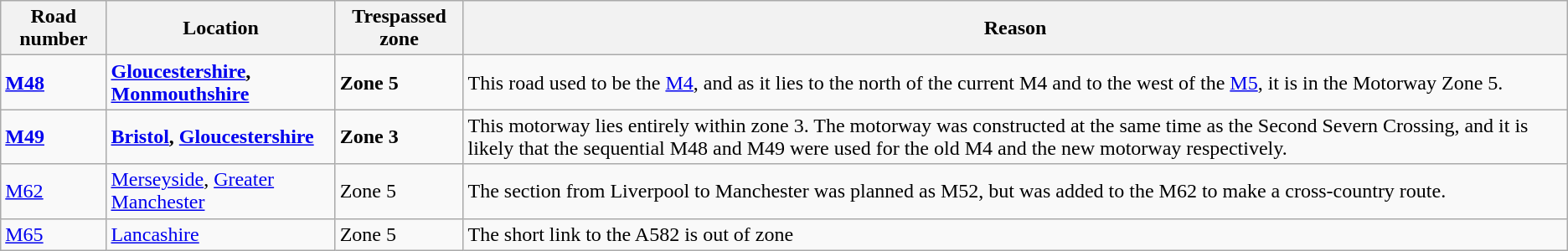<table class="wikitable">
<tr>
<th>Road number</th>
<th>Location</th>
<th>Trespassed zone</th>
<th>Reason</th>
</tr>
<tr>
<td><strong><a href='#'>M48</a></strong></td>
<td><strong><a href='#'>Gloucestershire</a>,  <a href='#'>Monmouthshire</a></strong></td>
<td><strong>Zone 5</strong></td>
<td>This road used to be the <a href='#'>M4</a>, and as it lies to the north of the current M4 and to the west of the <a href='#'>M5</a>, it is in the Motorway Zone 5.</td>
</tr>
<tr>
<td><strong><a href='#'>M49</a></strong></td>
<td><strong><a href='#'>Bristol</a>, <a href='#'>Gloucestershire</a></strong></td>
<td><strong>Zone 3</strong></td>
<td>This motorway lies entirely within zone 3. The motorway was constructed at the same time as the Second Severn Crossing, and it is likely that the sequential M48 and M49 were used for the old M4 and the new motorway respectively.</td>
</tr>
<tr>
<td><a href='#'>M62</a></td>
<td><a href='#'>Merseyside</a>, <a href='#'>Greater Manchester</a></td>
<td>Zone 5</td>
<td>The section from Liverpool to Manchester was planned as M52, but was added to the M62 to make a cross-country route.</td>
</tr>
<tr>
<td><a href='#'>M65</a></td>
<td><a href='#'>Lancashire</a></td>
<td>Zone 5</td>
<td>The short link to the A582 is out of zone</td>
</tr>
</table>
